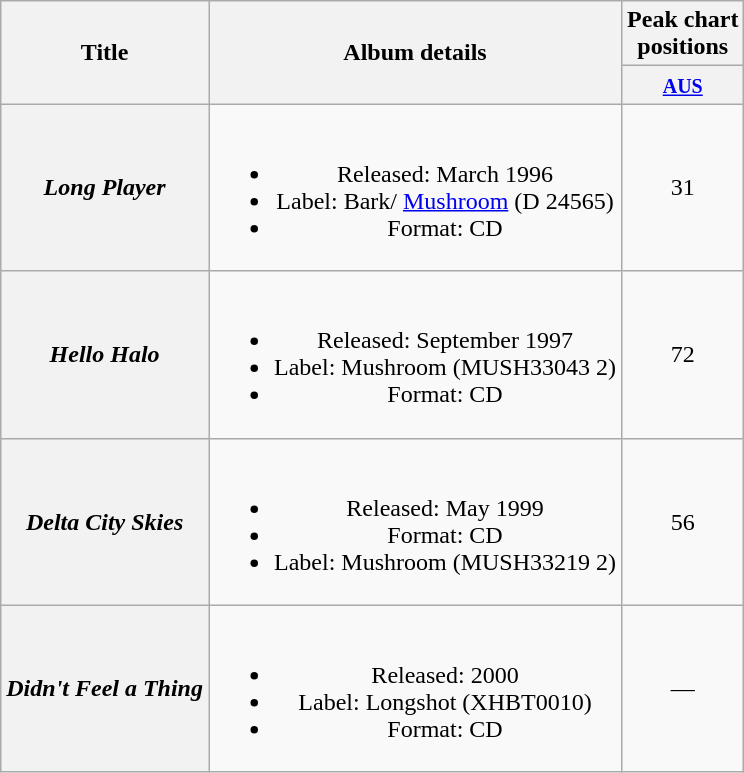<table class="wikitable plainrowheaders" style="text-align:center;" border="1">
<tr>
<th scope="col" rowspan="2">Title</th>
<th scope="col" rowspan="2">Album details</th>
<th scope="col" colspan="1">Peak chart<br>positions</th>
</tr>
<tr>
<th scope="col" style="text-align:center;"><small><a href='#'>AUS</a></small><br></th>
</tr>
<tr>
<th scope="row"><em>Long Player</em></th>
<td><br><ul><li>Released: March 1996</li><li>Label: Bark/ <a href='#'>Mushroom</a> (D 24565)</li><li>Format: CD</li></ul></td>
<td>31</td>
</tr>
<tr>
<th scope="row"><em>Hello Halo</em></th>
<td><br><ul><li>Released: September 1997</li><li>Label: Mushroom (MUSH33043 2)</li><li>Format: CD</li></ul></td>
<td>72</td>
</tr>
<tr>
<th scope="row"><em>Delta City Skies</em></th>
<td><br><ul><li>Released: May 1999</li><li>Format: CD</li><li>Label: Mushroom (MUSH33219 2)</li></ul></td>
<td>56</td>
</tr>
<tr>
<th scope="row"><em>Didn't Feel a Thing</em></th>
<td><br><ul><li>Released: 2000</li><li>Label: Longshot (XHBT0010)</li><li>Format: CD</li></ul></td>
<td>—</td>
</tr>
</table>
